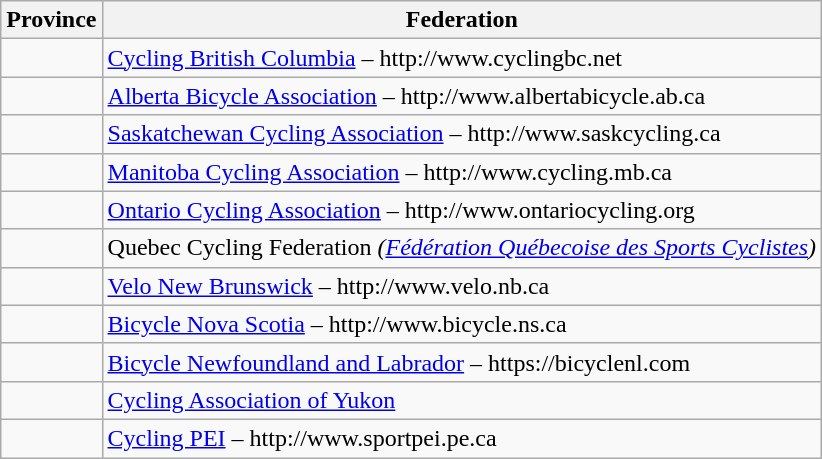<table class="wikitable">
<tr>
<th>Province</th>
<th>Federation</th>
</tr>
<tr>
<td></td>
<td><a href='#'>Cycling British Columbia</a> – http://www.cyclingbc.net</td>
</tr>
<tr>
<td></td>
<td><a href='#'>Alberta Bicycle Association</a> – http://www.albertabicycle.ab.ca</td>
</tr>
<tr>
<td></td>
<td><a href='#'>Saskatchewan Cycling Association</a> – http://www.saskcycling.ca</td>
</tr>
<tr>
<td></td>
<td><a href='#'>Manitoba Cycling Association</a> – http://www.cycling.mb.ca</td>
</tr>
<tr>
<td></td>
<td><a href='#'>Ontario Cycling Association</a> – http://www.ontariocycling.org</td>
</tr>
<tr>
<td></td>
<td>Quebec Cycling Federation <em>(<a href='#'>Fédération Québecoise des Sports Cyclistes</a>)</em></td>
</tr>
<tr>
<td></td>
<td><a href='#'>Velo New Brunswick</a> – http://www.velo.nb.ca</td>
</tr>
<tr>
<td></td>
<td><a href='#'>Bicycle Nova Scotia</a> – http://www.bicycle.ns.ca</td>
</tr>
<tr>
<td></td>
<td><a href='#'>Bicycle Newfoundland and Labrador</a> – https://bicyclenl.com</td>
</tr>
<tr>
<td></td>
<td><a href='#'>Cycling Association of Yukon</a></td>
</tr>
<tr>
<td></td>
<td><a href='#'>Cycling PEI</a> – http://www.sportpei.pe.ca</td>
</tr>
</table>
